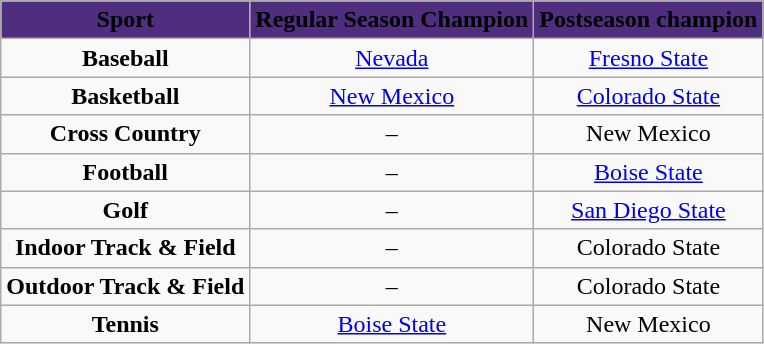<table class="wikitable sortable">
<tr border=0 style="border-collapse:collapse">
<th style="background:#4F2D7F;"><span> Sport</span></th>
<th style="background:#4F2D7F;"><span> Regular Season Champion  </span></th>
<th style="background:#4F2D7F;"><span> Postseason champion</span></th>
</tr>
<tr>
<td align=center><strong>Baseball</strong></td>
<td align=center><a href='#'>Nevada</a></td>
<td align=center><a href='#'>Fresno State</a></td>
</tr>
<tr>
<td align=center><strong>Basketball</strong></td>
<td align=center><a href='#'>New Mexico</a></td>
<td align=center><a href='#'>Colorado State</a></td>
</tr>
<tr>
<td align=center><strong>Cross Country</strong></td>
<td align=center>–</td>
<td align=center>New Mexico</td>
</tr>
<tr>
<td align=center><strong>Football</strong></td>
<td align=center>–</td>
<td align=center><a href='#'>Boise State</a></td>
</tr>
<tr>
<td align=center><strong>Golf</strong></td>
<td align=center>–</td>
<td align=center><a href='#'>San Diego State</a></td>
</tr>
<tr>
<td align=center><strong>Indoor Track & Field</strong></td>
<td align=center>–</td>
<td align=center>Colorado State</td>
</tr>
<tr>
<td align=center><strong>Outdoor Track & Field</strong></td>
<td align=center>–</td>
<td align=center>Colorado State</td>
</tr>
<tr>
<td align=center><strong>Tennis</strong></td>
<td align=center><a href='#'>Boise State</a></td>
<td align=center>New Mexico</td>
</tr>
</table>
